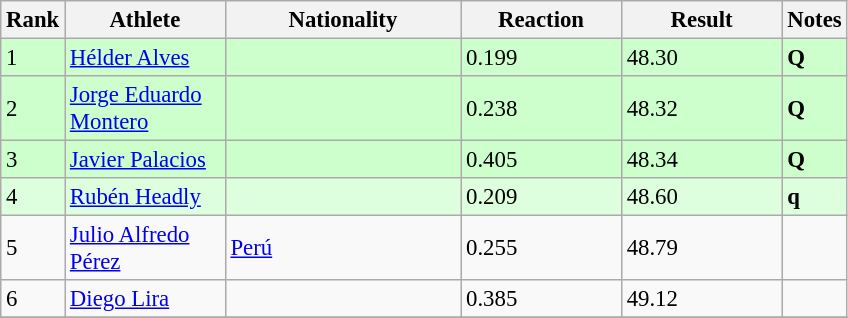<table class="wikitable" style="font-size:95%" style="width:35em;" style="text-align:center">
<tr>
<th>Rank</th>
<th width=100>Athlete</th>
<th width=150>Nationality</th>
<th width=100>Reaction</th>
<th width=100>Result</th>
<th>Notes</th>
</tr>
<tr bgcolor=ccffcc>
<td>1</td>
<td align=left><a href='#'>Hélder Alves</a></td>
<td align=left></td>
<td>0.199</td>
<td>48.30</td>
<td><strong>Q</strong></td>
</tr>
<tr bgcolor=ccffcc>
<td>2</td>
<td align=left><a href='#'>Jorge Eduardo Montero</a></td>
<td align=left></td>
<td>0.238</td>
<td>48.32</td>
<td><strong>Q</strong></td>
</tr>
<tr bgcolor=ccffcc>
<td>3</td>
<td align=left><a href='#'>Javier Palacios</a></td>
<td align=left></td>
<td>0.405</td>
<td>48.34</td>
<td><strong>Q</strong></td>
</tr>
<tr bgcolor=ddffdd>
<td>4</td>
<td align=left><a href='#'>Rubén Headly</a></td>
<td align=left></td>
<td>0.209</td>
<td>48.60</td>
<td><strong>q</strong></td>
</tr>
<tr>
<td>5</td>
<td align=left><a href='#'>Julio Alfredo Pérez</a></td>
<td align=left> <a href='#'>Perú</a></td>
<td>0.255</td>
<td>48.79</td>
<td></td>
</tr>
<tr>
<td>6</td>
<td align=left><a href='#'>Diego Lira</a></td>
<td align=left></td>
<td>0.385</td>
<td>49.12</td>
<td></td>
</tr>
<tr>
</tr>
</table>
